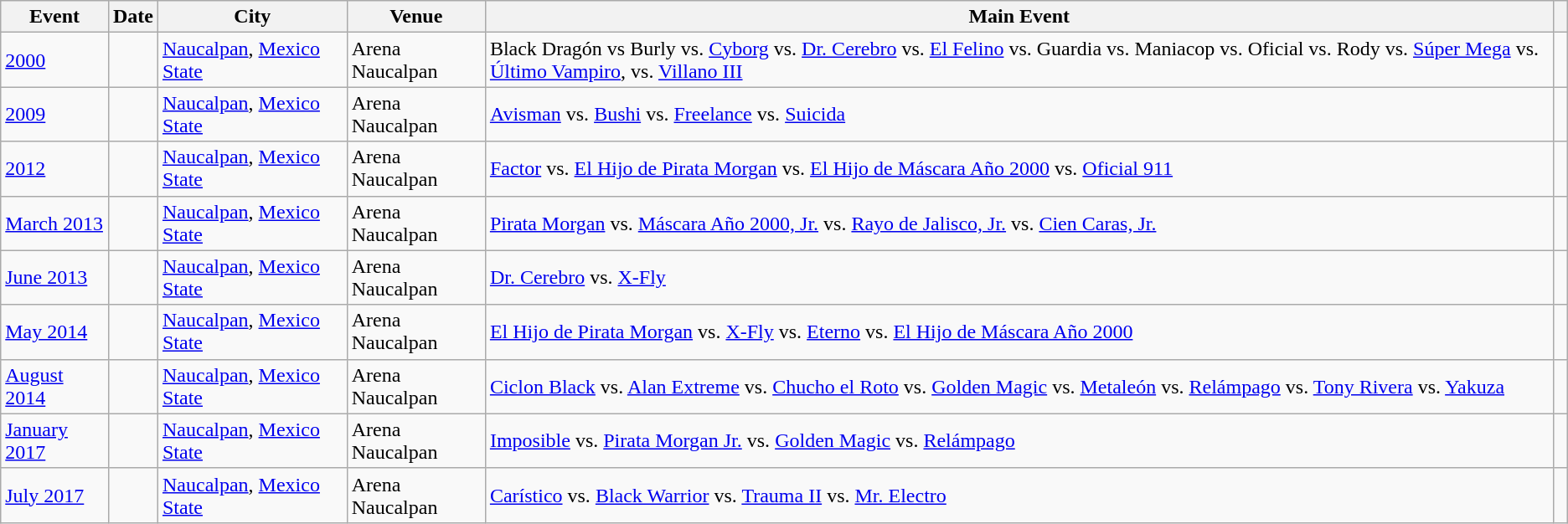<table class="wikitable" align="center">
<tr>
<th>Event</th>
<th>Date</th>
<th>City</th>
<th>Venue</th>
<th>Main Event</th>
<th class=unsortable scope="col"></th>
</tr>
<tr>
<td><a href='#'>2000</a></td>
<td></td>
<td><a href='#'>Naucalpan</a>, <a href='#'>Mexico State</a></td>
<td>Arena Naucalpan</td>
<td>Black Dragón vs Burly vs. <a href='#'>Cyborg</a> vs. <a href='#'>Dr. Cerebro</a> vs. <a href='#'>El Felino</a> vs. Guardia vs. Maniacop vs. Oficial vs. Rody vs. <a href='#'>Súper Mega</a> vs. <a href='#'>Último Vampiro</a>, vs. <a href='#'>Villano III</a></td>
<td></td>
</tr>
<tr>
<td><a href='#'>2009</a></td>
<td></td>
<td><a href='#'>Naucalpan</a>, <a href='#'>Mexico State</a></td>
<td>Arena Naucalpan</td>
<td><a href='#'>Avisman</a> vs. <a href='#'>Bushi</a> vs. <a href='#'>Freelance</a> vs. <a href='#'>Suicida</a></td>
<td></td>
</tr>
<tr>
<td><a href='#'>2012</a></td>
<td></td>
<td><a href='#'>Naucalpan</a>, <a href='#'>Mexico State</a></td>
<td>Arena Naucalpan</td>
<td><a href='#'>Factor</a> vs. <a href='#'>El Hijo de Pirata Morgan</a> vs. <a href='#'>El Hijo de Máscara Año 2000</a> vs. <a href='#'>Oficial 911</a></td>
<td></td>
</tr>
<tr>
<td><a href='#'>March 2013</a></td>
<td></td>
<td><a href='#'>Naucalpan</a>, <a href='#'>Mexico State</a></td>
<td>Arena Naucalpan</td>
<td><a href='#'>Pirata Morgan</a> vs. <a href='#'>Máscara Año 2000, Jr.</a> vs. <a href='#'>Rayo de Jalisco, Jr.</a> vs. <a href='#'>Cien Caras, Jr.</a></td>
<td></td>
</tr>
<tr>
<td><a href='#'>June 2013</a></td>
<td></td>
<td><a href='#'>Naucalpan</a>, <a href='#'>Mexico State</a></td>
<td>Arena Naucalpan</td>
<td><a href='#'>Dr. Cerebro</a> vs. <a href='#'>X-Fly</a></td>
<td></td>
</tr>
<tr>
<td><a href='#'>May 2014</a></td>
<td></td>
<td><a href='#'>Naucalpan</a>, <a href='#'>Mexico State</a></td>
<td>Arena Naucalpan</td>
<td><a href='#'>El Hijo de Pirata Morgan</a> vs. <a href='#'>X-Fly</a> vs. <a href='#'>Eterno</a> vs. <a href='#'>El Hijo de Máscara Año 2000</a></td>
<td></td>
</tr>
<tr>
<td><a href='#'>August 2014</a></td>
<td></td>
<td><a href='#'>Naucalpan</a>, <a href='#'>Mexico State</a></td>
<td>Arena Naucalpan</td>
<td><a href='#'>Ciclon Black</a> vs. <a href='#'>Alan Extreme</a> vs. <a href='#'>Chucho el Roto</a> vs. <a href='#'>Golden Magic</a> vs. <a href='#'>Metaleón</a> vs. <a href='#'>Relámpago</a> vs. <a href='#'>Tony Rivera</a> vs. <a href='#'>Yakuza</a></td>
<td></td>
</tr>
<tr>
<td><a href='#'>January 2017</a></td>
<td></td>
<td><a href='#'>Naucalpan</a>, <a href='#'>Mexico State</a></td>
<td>Arena Naucalpan</td>
<td><a href='#'>Imposible</a> vs. <a href='#'>Pirata Morgan Jr.</a> vs. <a href='#'>Golden Magic</a> vs. <a href='#'>Relámpago</a></td>
<td> </td>
</tr>
<tr>
<td><a href='#'>July 2017</a></td>
<td></td>
<td><a href='#'>Naucalpan</a>, <a href='#'>Mexico State</a></td>
<td>Arena Naucalpan</td>
<td><a href='#'>Carístico</a> vs. <a href='#'>Black Warrior</a> vs. <a href='#'>Trauma II</a> vs. <a href='#'>Mr. Electro</a></td>
<td></td>
</tr>
</table>
